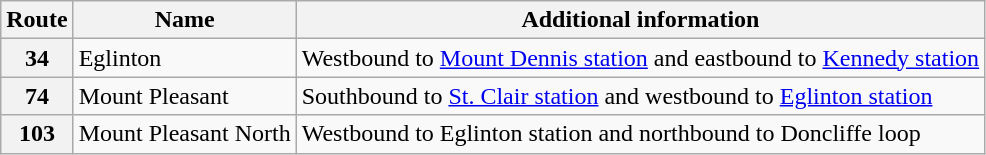<table class="wikitable">
<tr>
<th>Route</th>
<th>Name</th>
<th>Additional information</th>
</tr>
<tr>
<th>34</th>
<td>Eglinton</td>
<td>Westbound to <a href='#'>Mount Dennis station</a> and eastbound to <a href='#'>Kennedy station</a></td>
</tr>
<tr>
<th>74</th>
<td>Mount Pleasant</td>
<td>Southbound to <a href='#'>St. Clair station</a> and westbound to <a href='#'>Eglinton station</a></td>
</tr>
<tr>
<th>103</th>
<td>Mount Pleasant North</td>
<td>Westbound to Eglinton station and northbound to Doncliffe loop</td>
</tr>
</table>
